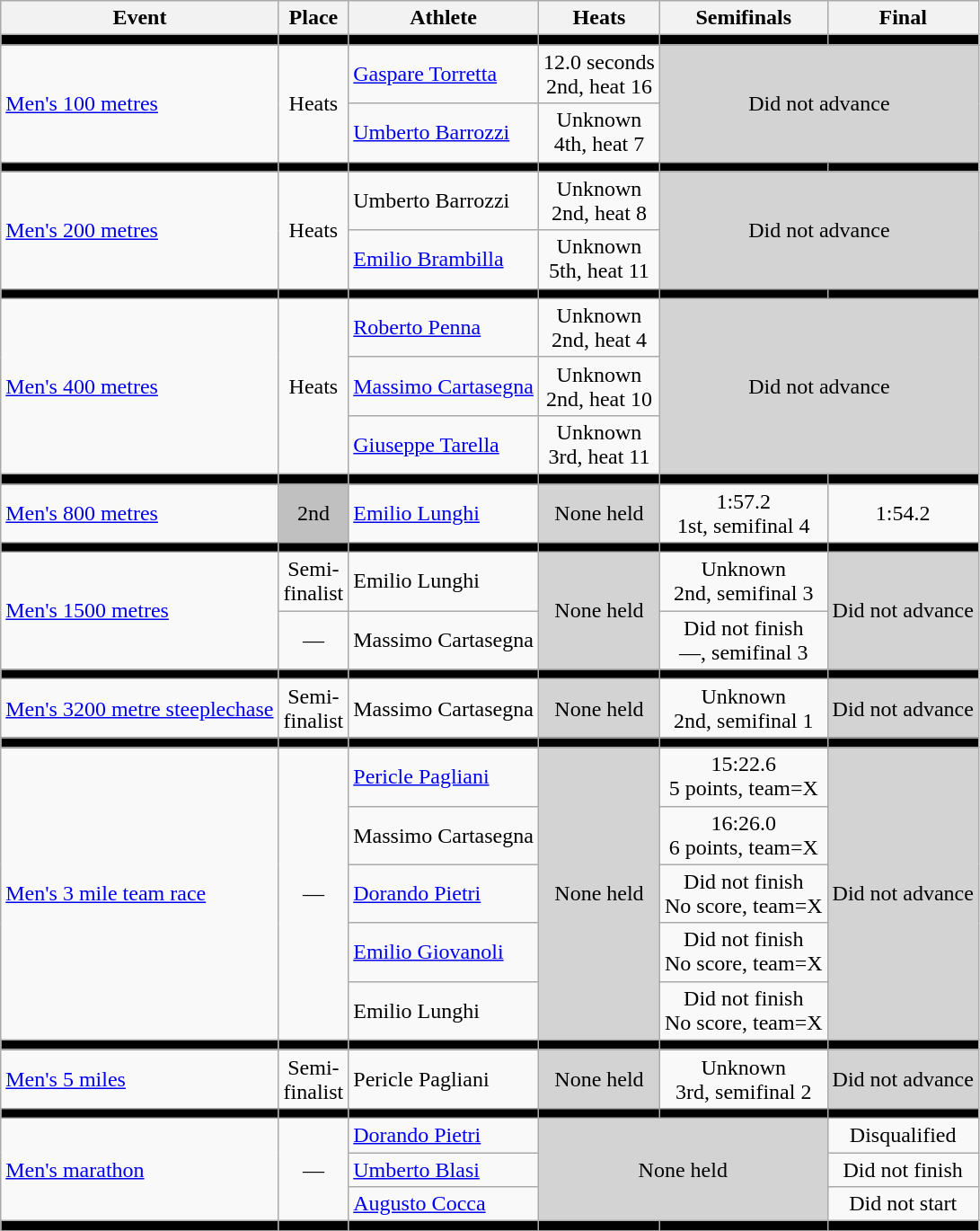<table class=wikitable>
<tr>
<th>Event</th>
<th>Place</th>
<th>Athlete</th>
<th>Heats</th>
<th>Semifinals</th>
<th>Final</th>
</tr>
<tr bgcolor=black>
<td></td>
<td></td>
<td></td>
<td></td>
<td></td>
<td></td>
</tr>
<tr align=center>
<td rowspan=2 align=left><a href='#'>Men's 100 metres</a></td>
<td rowspan=2>Heats</td>
<td align=left><a href='#'>Gaspare Torretta</a></td>
<td>12.0 seconds <br> 2nd, heat 16</td>
<td rowspan=2 colspan=2 bgcolor=lightgray>Did not advance</td>
</tr>
<tr align=center>
<td align=left><a href='#'>Umberto Barrozzi</a></td>
<td>Unknown <br> 4th, heat 7</td>
</tr>
<tr bgcolor=black>
<td></td>
<td></td>
<td></td>
<td></td>
<td></td>
<td></td>
</tr>
<tr align=center>
<td rowspan=2 align=left><a href='#'>Men's 200 metres</a></td>
<td rowspan=2>Heats</td>
<td align=left>Umberto Barrozzi</td>
<td>Unknown <br> 2nd, heat 8</td>
<td rowspan=2 colspan=2 bgcolor=lightgray>Did not advance</td>
</tr>
<tr align=center>
<td align=left><a href='#'>Emilio Brambilla</a></td>
<td>Unknown <br> 5th, heat 11</td>
</tr>
<tr bgcolor=black>
<td></td>
<td></td>
<td></td>
<td></td>
<td></td>
<td></td>
</tr>
<tr align=center>
<td rowspan=3 align=left><a href='#'>Men's 400 metres</a></td>
<td rowspan=3>Heats</td>
<td align=left><a href='#'>Roberto Penna</a></td>
<td>Unknown <br> 2nd, heat 4</td>
<td rowspan=3 colspan=2 bgcolor=lightgray>Did not advance</td>
</tr>
<tr align=center>
<td align=left><a href='#'>Massimo Cartasegna</a></td>
<td>Unknown <br> 2nd, heat 10</td>
</tr>
<tr align=center>
<td align=left><a href='#'>Giuseppe Tarella</a></td>
<td>Unknown <br> 3rd, heat 11</td>
</tr>
<tr bgcolor=black>
<td></td>
<td></td>
<td></td>
<td></td>
<td></td>
<td></td>
</tr>
<tr align=center>
<td align=left><a href='#'>Men's 800 metres</a></td>
<td bgcolor=silver>2nd</td>
<td align=left><a href='#'>Emilio Lunghi</a></td>
<td bgcolor=lightgray>None held</td>
<td>1:57.2 <br> 1st, semifinal 4</td>
<td>1:54.2</td>
</tr>
<tr bgcolor=black>
<td></td>
<td></td>
<td></td>
<td></td>
<td></td>
<td></td>
</tr>
<tr align=center>
<td rowspan=2 align=left><a href='#'>Men's 1500 metres</a></td>
<td>Semi-<br>finalist</td>
<td align=left>Emilio Lunghi</td>
<td rowspan=2 bgcolor=lightgray>None held</td>
<td>Unknown <br> 2nd, semifinal 3</td>
<td rowspan=2 bgcolor=lightgray>Did not advance</td>
</tr>
<tr align=center>
<td>—</td>
<td align=left>Massimo Cartasegna</td>
<td>Did not finish <br> —, semifinal 3</td>
</tr>
<tr bgcolor=black>
<td></td>
<td></td>
<td></td>
<td></td>
<td></td>
<td></td>
</tr>
<tr align=center>
<td align=left><a href='#'>Men's 3200 metre steeplechase</a></td>
<td>Semi-<br>finalist</td>
<td align=left>Massimo Cartasegna</td>
<td bgcolor=lightgray>None held</td>
<td>Unknown <br> 2nd, semifinal 1</td>
<td bgcolor=lightgray>Did not advance</td>
</tr>
<tr bgcolor=black>
<td></td>
<td></td>
<td></td>
<td></td>
<td></td>
<td></td>
</tr>
<tr align=center>
<td rowspan=5 align=left><a href='#'>Men's 3 mile team race</a></td>
<td rowspan=5>—</td>
<td align=left><a href='#'>Pericle Pagliani</a></td>
<td rowspan=5 bgcolor=lightgray>None held</td>
<td>15:22.6 <br> 5 points, team=X</td>
<td rowspan=5 bgcolor=lightgray>Did not advance</td>
</tr>
<tr align=center>
<td align=left>Massimo Cartasegna</td>
<td>16:26.0 <br> 6 points, team=X</td>
</tr>
<tr align=center>
<td align=left><a href='#'>Dorando Pietri</a></td>
<td>Did not finish <br> No score, team=X</td>
</tr>
<tr align=center>
<td align=left><a href='#'>Emilio Giovanoli</a></td>
<td>Did not finish <br> No score, team=X</td>
</tr>
<tr align=center>
<td align=left>Emilio Lunghi</td>
<td>Did not finish <br> No score, team=X</td>
</tr>
<tr bgcolor=black>
<td></td>
<td></td>
<td></td>
<td></td>
<td></td>
<td></td>
</tr>
<tr align=center>
<td align=left><a href='#'>Men's 5 miles</a></td>
<td>Semi-<br>finalist</td>
<td align=left>Pericle Pagliani</td>
<td bgcolor=lightgray>None held</td>
<td>Unknown <br> 3rd, semifinal 2</td>
<td bgcolor=lightgray>Did not advance</td>
</tr>
<tr bgcolor=black>
<td></td>
<td></td>
<td></td>
<td></td>
<td></td>
<td></td>
</tr>
<tr align=center>
<td rowspan=3 align=left><a href='#'>Men's marathon</a></td>
<td rowspan=3>—</td>
<td align=left><a href='#'>Dorando Pietri</a></td>
<td rowspan=3 colspan=2 bgcolor=lightgray>None held</td>
<td>Disqualified</td>
</tr>
<tr align=center>
<td align=left><a href='#'>Umberto Blasi</a></td>
<td>Did not finish</td>
</tr>
<tr align=center>
<td align=left><a href='#'>Augusto Cocca</a></td>
<td>Did not start</td>
</tr>
<tr bgcolor=black>
<td></td>
<td></td>
<td></td>
<td></td>
<td></td>
<td></td>
</tr>
</table>
